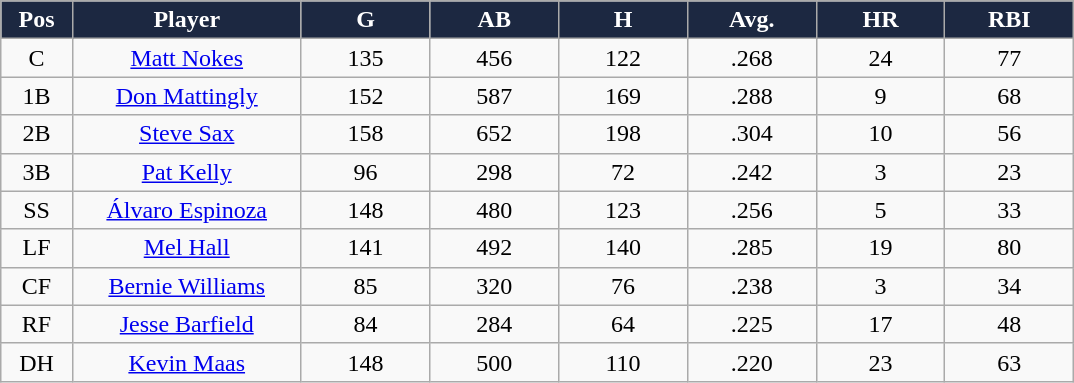<table class="wikitable sortable">
<tr>
<th style="background:#1c2841;color:white;" width="5%">Pos</th>
<th style="background:#1c2841;color:white;" width="16%">Player</th>
<th style="background:#1c2841;color:white;" width="9%">G</th>
<th style="background:#1c2841;color:white;" width="9%">AB</th>
<th style="background:#1c2841;color:white;" width="9%">H</th>
<th style="background:#1c2841;color:white;" width="9%">Avg.</th>
<th style="background:#1c2841;color:white;" width="9%">HR</th>
<th style="background:#1c2841;color:white;" width="9%">RBI</th>
</tr>
<tr align="center">
<td>C</td>
<td><a href='#'>Matt Nokes</a></td>
<td>135</td>
<td>456</td>
<td>122</td>
<td>.268</td>
<td>24</td>
<td>77</td>
</tr>
<tr align="center">
<td>1B</td>
<td><a href='#'>Don Mattingly</a></td>
<td>152</td>
<td>587</td>
<td>169</td>
<td>.288</td>
<td>9</td>
<td>68</td>
</tr>
<tr align="center">
<td>2B</td>
<td><a href='#'>Steve Sax</a></td>
<td>158</td>
<td>652</td>
<td>198</td>
<td>.304</td>
<td>10</td>
<td>56</td>
</tr>
<tr align="center">
<td>3B</td>
<td><a href='#'>Pat Kelly</a></td>
<td>96</td>
<td>298</td>
<td>72</td>
<td>.242</td>
<td>3</td>
<td>23</td>
</tr>
<tr align="center">
<td>SS</td>
<td><a href='#'>Álvaro Espinoza</a></td>
<td>148</td>
<td>480</td>
<td>123</td>
<td>.256</td>
<td>5</td>
<td>33</td>
</tr>
<tr align="center">
<td>LF</td>
<td><a href='#'>Mel Hall</a></td>
<td>141</td>
<td>492</td>
<td>140</td>
<td>.285</td>
<td>19</td>
<td>80</td>
</tr>
<tr align="center">
<td>CF</td>
<td><a href='#'>Bernie Williams</a></td>
<td>85</td>
<td>320</td>
<td>76</td>
<td>.238</td>
<td>3</td>
<td>34</td>
</tr>
<tr align="center">
<td>RF</td>
<td><a href='#'>Jesse Barfield</a></td>
<td>84</td>
<td>284</td>
<td>64</td>
<td>.225</td>
<td>17</td>
<td>48</td>
</tr>
<tr align="center">
<td>DH</td>
<td><a href='#'>Kevin Maas</a></td>
<td>148</td>
<td>500</td>
<td>110</td>
<td>.220</td>
<td>23</td>
<td>63</td>
</tr>
</table>
